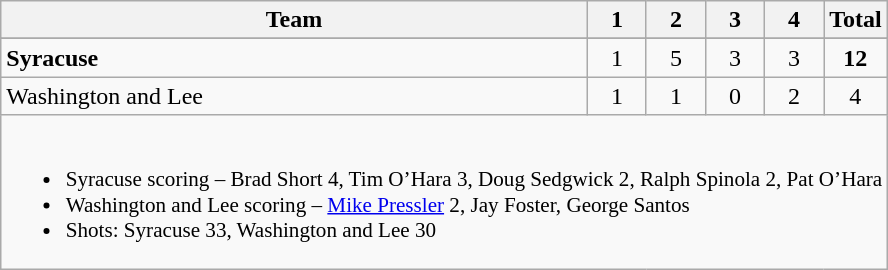<table class="wikitable" style="text-align:center; max-width:40em">
<tr>
<th>Team</th>
<th style="width:2em">1</th>
<th style="width:2em">2</th>
<th style="width:2em">3</th>
<th style="width:2em">4</th>
<th style="width:2em">Total</th>
</tr>
<tr>
</tr>
<tr>
<td style="text-align:left"><strong>Syracuse</strong></td>
<td>1</td>
<td>5</td>
<td>3</td>
<td>3</td>
<td><strong>12</strong></td>
</tr>
<tr>
<td style="text-align:left">Washington and Lee</td>
<td>1</td>
<td>1</td>
<td>0</td>
<td>2</td>
<td>4</td>
</tr>
<tr>
<td colspan=6 style="text-align:left; font-size:88%;"><br><ul><li>Syracuse scoring – Brad Short 4, Tim O’Hara 3, Doug Sedgwick 2, Ralph Spinola 2, Pat O’Hara</li><li>Washington and Lee scoring – <a href='#'>Mike Pressler</a> 2, Jay Foster, George Santos</li><li>Shots: Syracuse 33, Washington and Lee 30</li></ul></td>
</tr>
</table>
